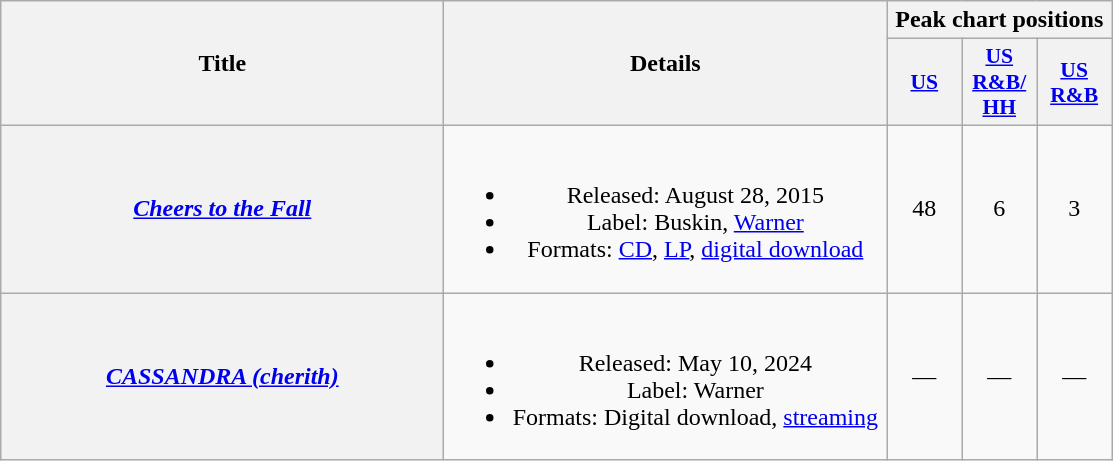<table class="wikitable plainrowheaders" style="text-align:center;" border="1">
<tr>
<th scope="col" rowspan="2" style="width:18em;">Title</th>
<th scope="col" rowspan="2" style="width:18em;">Details</th>
<th scope="col" colspan="3">Peak chart positions</th>
</tr>
<tr>
<th scope="col" style="width:3em;font-size:90%;"><a href='#'>US</a><br></th>
<th scope="col" style="width:3em;font-size:90%;"><a href='#'>US<br>R&B/<br>HH</a><br></th>
<th scope="col" style="width:3em;font-size:90%;"><a href='#'>US<br>R&B</a><br></th>
</tr>
<tr>
<th scope="row"><em><a href='#'>Cheers to the Fall</a></em></th>
<td><br><ul><li>Released: August 28, 2015</li><li>Label: Buskin, <a href='#'>Warner</a></li><li>Formats: <a href='#'>CD</a>, <a href='#'>LP</a>, <a href='#'>digital download</a></li></ul></td>
<td>48</td>
<td>6</td>
<td>3</td>
</tr>
<tr>
<th scope="row"><em><a href='#'>CASSANDRA (cherith)</a></em></th>
<td><br><ul><li>Released: May 10, 2024</li><li>Label: Warner</li><li>Formats: Digital download, <a href='#'>streaming</a></li></ul></td>
<td>—</td>
<td>—</td>
<td>—</td>
</tr>
</table>
